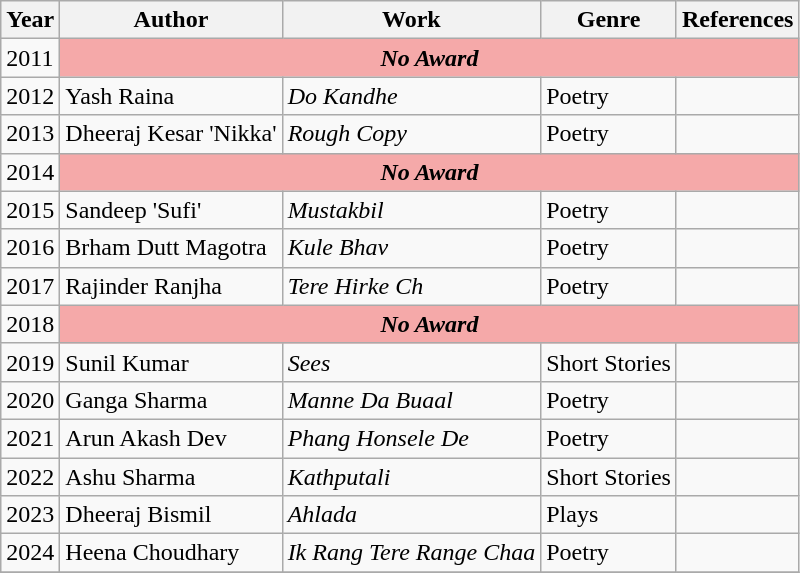<table class="wikitable">
<tr>
<th>Year</th>
<th>Author</th>
<th>Work</th>
<th>Genre</th>
<th class=unsortable>References</th>
</tr>
<tr>
<td>2011</td>
<td style="background:#f5a9a9; text-align:center;" colspan=7><strong><em>No Award</em></strong></td>
</tr>
<tr>
<td>2012</td>
<td>Yash Raina</td>
<td><em>Do Kandhe</em></td>
<td>Poetry</td>
<td></td>
</tr>
<tr>
<td>2013</td>
<td>Dheeraj Kesar 'Nikka'</td>
<td><em>Rough Copy</em></td>
<td>Poetry</td>
<td></td>
</tr>
<tr>
<td>2014</td>
<td style="background:#f5a9a9; text-align:center;" colspan=7><strong><em>No Award</em></strong></td>
</tr>
<tr>
<td>2015</td>
<td>Sandeep 'Sufi'</td>
<td><em>Mustakbil</em></td>
<td>Poetry</td>
<td></td>
</tr>
<tr>
<td>2016</td>
<td>Brham Dutt Magotra</td>
<td><em>Kule Bhav</em></td>
<td>Poetry</td>
<td></td>
</tr>
<tr>
<td>2017</td>
<td>Rajinder Ranjha</td>
<td><em>Tere Hirke Ch</em></td>
<td>Poetry</td>
<td></td>
</tr>
<tr>
<td>2018</td>
<td style="background:#f5a9a9; text-align:center;" colspan=7><strong><em>No Award</em></strong> </td>
</tr>
<tr>
<td>2019</td>
<td>Sunil Kumar</td>
<td><em>Sees</em></td>
<td>Short Stories</td>
<td></td>
</tr>
<tr>
<td>2020</td>
<td>Ganga Sharma</td>
<td><em>Manne Da Buaal</em></td>
<td>Poetry</td>
<td></td>
</tr>
<tr>
<td>2021</td>
<td>Arun Akash Dev</td>
<td><em>Phang Honsele De</em></td>
<td>Poetry</td>
<td></td>
</tr>
<tr>
<td>2022</td>
<td>Ashu Sharma</td>
<td><em>Kathputali</em></td>
<td>Short Stories</td>
<td></td>
</tr>
<tr>
<td>2023</td>
<td>Dheeraj Bismil</td>
<td><em>Ahlada</em></td>
<td>Plays</td>
<td></td>
</tr>
<tr>
<td>2024</td>
<td>Heena Choudhary</td>
<td><em>Ik Rang Tere Range Chaa</em></td>
<td>Poetry</td>
<td></td>
</tr>
<tr>
</tr>
</table>
